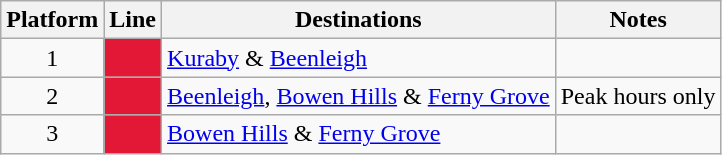<table class="wikitable" style="float: none; margin: 0.5em; ">
<tr>
<th>Platform</th>
<th>Line</th>
<th>Destinations</th>
<th>Notes</th>
</tr>
<tr>
<td rowspan=1 style="text-align:center;">1</td>
<td style="background:#E31836"><a href='#'></a></td>
<td><a href='#'>Kuraby</a> & <a href='#'>Beenleigh</a></td>
<td></td>
</tr>
<tr>
<td rowspan=1 style="text-align:center;">2</td>
<td style="background:#E31836"><a href='#'></a></td>
<td><a href='#'>Beenleigh</a>, <a href='#'>Bowen Hills</a> & <a href='#'>Ferny Grove</a></td>
<td>Peak hours only</td>
</tr>
<tr>
<td rowspan=1 style="text-align:center;">3</td>
<td style="background:#E31836"><a href='#'></a></td>
<td><a href='#'>Bowen Hills</a> & <a href='#'>Ferny Grove</a></td>
<td></td>
</tr>
</table>
